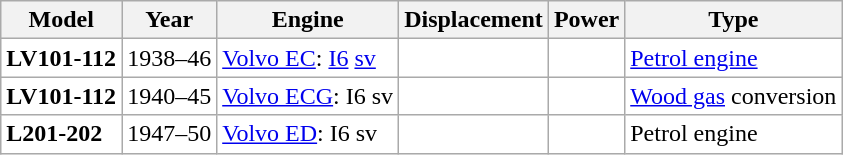<table class="wikitable">
<tr>
<th>Model</th>
<th>Year</th>
<th>Engine</th>
<th>Displacement</th>
<th>Power</th>
<th>Type</th>
</tr>
<tr style="background:#ffffff;">
<td><strong>LV101-112</strong></td>
<td>1938–46</td>
<td><a href='#'>Volvo EC</a>: <a href='#'>I6</a> <a href='#'>sv</a></td>
<td></td>
<td></td>
<td><a href='#'>Petrol engine</a></td>
</tr>
<tr style="background:#ffffff;">
<td><strong>LV101-112</strong></td>
<td>1940–45</td>
<td><a href='#'>Volvo ECG</a>: I6 sv</td>
<td></td>
<td></td>
<td><a href='#'>Wood gas</a> conversion</td>
</tr>
<tr style="background:#ffffff;">
<td><strong>L201-202</strong></td>
<td>1947–50</td>
<td><a href='#'>Volvo ED</a>: I6 sv</td>
<td></td>
<td></td>
<td>Petrol engine</td>
</tr>
</table>
